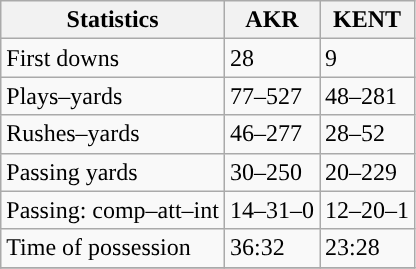<table class="wikitable" style="float: left;">
<tr>
<th>Statistics</th>
<th>AKR</th>
<th>KENT</th>
</tr>
<tr>
<td>First downs</td>
<td>28</td>
<td>9</td>
</tr>
<tr>
<td>Plays–yards</td>
<td>77–527</td>
<td>48–281</td>
</tr>
<tr>
<td>Rushes–yards</td>
<td>46–277</td>
<td>28–52</td>
</tr>
<tr>
<td>Passing yards</td>
<td>30–250</td>
<td>20–229</td>
</tr>
<tr>
<td>Passing: comp–att–int</td>
<td>14–31–0</td>
<td>12–20–1</td>
</tr>
<tr>
<td>Time of possession</td>
<td>36:32</td>
<td>23:28</td>
</tr>
<tr>
</tr>
</table>
